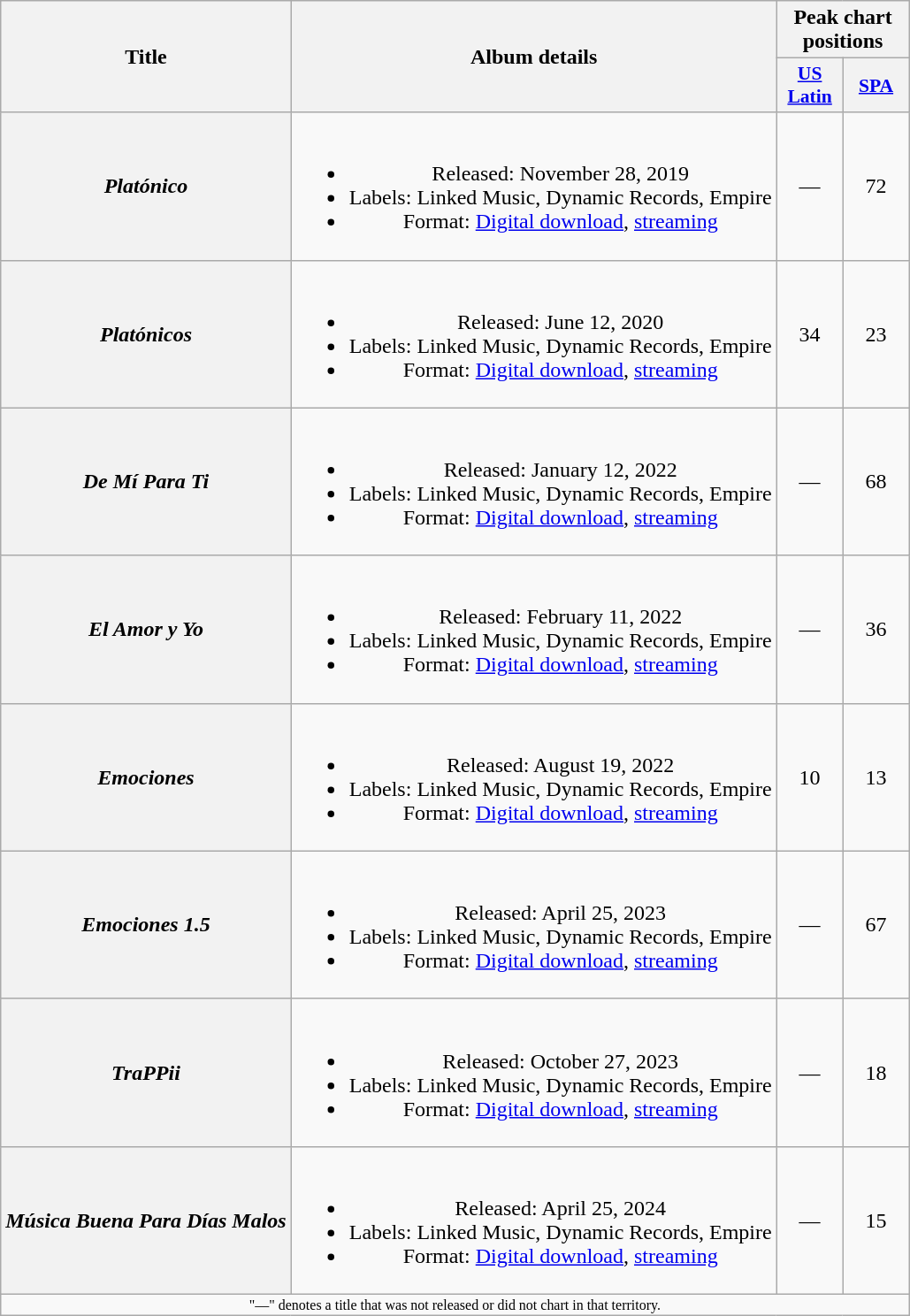<table class="wikitable plainrowheaders" style="text-align: center;">
<tr>
<th scope="col" rowspan="2">Title</th>
<th scope="col" rowspan="2">Album details</th>
<th scope="col" colspan="2">Peak chart positions</th>
</tr>
<tr>
<th scope="col" style="width:3em;font-size:90%;"><a href='#'>US<br>Latin</a><br></th>
<th scope="col" style="width:3em;font-size:90%;"><a href='#'>SPA</a><br></th>
</tr>
<tr>
<th scope="row"><em>Platónico</em><br></th>
<td><br><ul><li>Released: November 28, 2019</li><li>Labels: Linked Music, Dynamic Records, Empire</li><li>Format: <a href='#'>Digital download</a>, <a href='#'>streaming</a></li></ul></td>
<td>—</td>
<td>72</td>
</tr>
<tr>
<th scope="row"><em>Platónicos</em><br></th>
<td><br><ul><li>Released: June 12, 2020</li><li>Labels: Linked Music, Dynamic Records, Empire</li><li>Format: <a href='#'>Digital download</a>, <a href='#'>streaming</a></li></ul></td>
<td>34</td>
<td>23</td>
</tr>
<tr>
<th scope="row"><em>De Mí Para Ti</em></th>
<td><br><ul><li>Released: January 12, 2022</li><li>Labels: Linked Music, Dynamic Records, Empire</li><li>Format: <a href='#'>Digital download</a>, <a href='#'>streaming</a></li></ul></td>
<td>—</td>
<td>68</td>
</tr>
<tr>
<th scope="row"><em>El Amor y Yo</em></th>
<td><br><ul><li>Released: February 11, 2022</li><li>Labels: Linked Music, Dynamic Records, Empire</li><li>Format: <a href='#'>Digital download</a>, <a href='#'>streaming</a></li></ul></td>
<td>—</td>
<td>36</td>
</tr>
<tr>
<th scope="row"><em>Emociones</em></th>
<td><br><ul><li>Released: August 19, 2022</li><li>Labels: Linked Music, Dynamic Records, Empire</li><li>Format: <a href='#'>Digital download</a>, <a href='#'>streaming</a></li></ul></td>
<td>10</td>
<td>13</td>
</tr>
<tr>
<th scope="row"><em>Emociones 1.5</em></th>
<td><br><ul><li>Released: April 25, 2023</li><li>Labels: Linked Music, Dynamic Records, Empire</li><li>Format: <a href='#'>Digital download</a>, <a href='#'>streaming</a></li></ul></td>
<td>—</td>
<td>67</td>
</tr>
<tr>
<th scope="row"><em>TraPPii</em></th>
<td><br><ul><li>Released: October 27, 2023</li><li>Labels: Linked Music, Dynamic Records, Empire</li><li>Format: <a href='#'>Digital download</a>, <a href='#'>streaming</a></li></ul></td>
<td>—</td>
<td>18</td>
</tr>
<tr>
<th scope="row"><em>Música Buena Para Días Malos</em></th>
<td><br><ul><li>Released: April 25, 2024</li><li>Labels: Linked Music, Dynamic Records, Empire</li><li>Format: <a href='#'>Digital download</a>, <a href='#'>streaming</a></li></ul></td>
<td>—</td>
<td>15</td>
</tr>
<tr>
<td colspan="14" style="font-size:8pt;">"—" denotes a title that was not released or did not chart in that territory.</td>
</tr>
</table>
